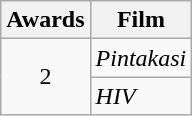<table class="wikitable" style="text-align:center">
<tr>
<th scope="col">Awards</th>
<th scope="col">Film</th>
</tr>
<tr>
<td rowspan=2>2</td>
<td align=left><em>Pintakasi</em></td>
</tr>
<tr>
<td align=left><em>HIV</em></td>
</tr>
</table>
